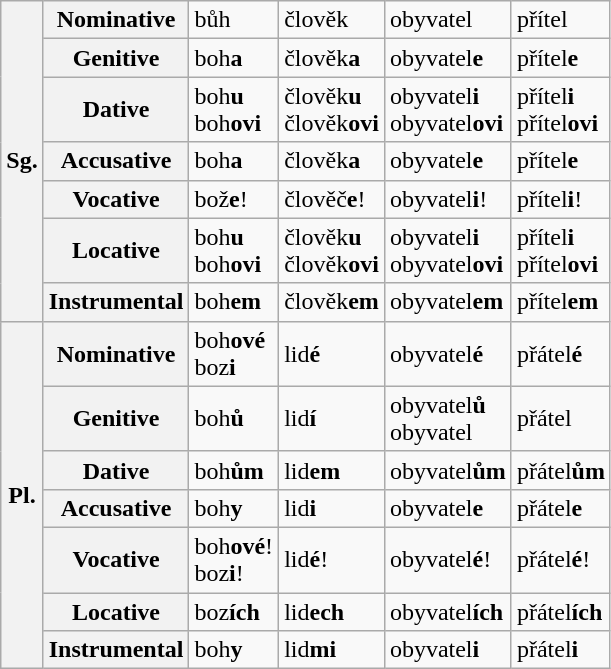<table class=wikitable>
<tr>
<th rowspan="7">Sg.</th>
<th>Nominative</th>
<td>bůh</td>
<td>člověk</td>
<td>obyvatel</td>
<td>přítel</td>
</tr>
<tr>
<th>Genitive</th>
<td>boh<strong>a</strong></td>
<td>člověk<strong>a</strong></td>
<td>obyvatel<strong>e</strong></td>
<td>přítel<strong>e</strong></td>
</tr>
<tr>
<th>Dative</th>
<td>boh<strong>u</strong><br>boh<strong>ovi</strong></td>
<td>člověk<strong>u</strong><br>člověk<strong>ovi</strong></td>
<td>obyvatel<strong>i</strong><br>obyvatel<strong>ovi</strong></td>
<td>přítel<strong>i</strong><br>přítel<strong>ovi</strong></td>
</tr>
<tr>
<th>Accusative</th>
<td>boh<strong>a</strong></td>
<td>člověk<strong>a</strong></td>
<td>obyvatel<strong>e</strong></td>
<td>přítel<strong>e</strong></td>
</tr>
<tr>
<th>Vocative</th>
<td>bož<strong>e</strong>!</td>
<td>člověč<strong>e</strong>!</td>
<td>obyvatel<strong>i</strong>!</td>
<td>přítel<strong>i</strong>!</td>
</tr>
<tr>
<th>Locative</th>
<td>boh<strong>u</strong><br>boh<strong>ovi</strong></td>
<td>člověk<strong>u</strong><br>člověk<strong>ovi</strong></td>
<td>obyvatel<strong>i</strong><br>obyvatel<strong>ovi</strong></td>
<td>přítel<strong>i</strong><br>přítel<strong>ovi</strong></td>
</tr>
<tr>
<th>Instrumental</th>
<td>boh<strong>em</strong></td>
<td>člověk<strong>em</strong></td>
<td>obyvatel<strong>em</strong></td>
<td>přítel<strong>em</strong></td>
</tr>
<tr>
<th rowspan="7">Pl.</th>
<th>Nominative</th>
<td>boh<strong>ové</strong><br>boz<strong>i</strong></td>
<td>lid<strong>é</strong></td>
<td>obyvatel<strong>é</strong></td>
<td>přátel<strong>é</strong></td>
</tr>
<tr>
<th>Genitive</th>
<td>boh<strong>ů</strong></td>
<td>lid<strong>í</strong></td>
<td>obyvatel<strong>ů</strong><br>obyvatel</td>
<td>přátel</td>
</tr>
<tr>
<th>Dative</th>
<td>boh<strong>ům</strong></td>
<td>lid<strong>em</strong></td>
<td>obyvatel<strong>ům</strong></td>
<td>přátel<strong>ům</strong></td>
</tr>
<tr>
<th>Accusative</th>
<td>boh<strong>y</strong></td>
<td>lid<strong>i</strong></td>
<td>obyvatel<strong>e</strong></td>
<td>přátel<strong>e</strong></td>
</tr>
<tr>
<th>Vocative</th>
<td>boh<strong>ové</strong>!<br>boz<strong>i</strong>!</td>
<td>lid<strong>é</strong>!</td>
<td>obyvatel<strong>é</strong>!</td>
<td>přátel<strong>é</strong>!</td>
</tr>
<tr>
<th>Locative</th>
<td>boz<strong>ích</strong></td>
<td>lid<strong>ech</strong></td>
<td>obyvatel<strong>ích</strong></td>
<td>přátel<strong>ích</strong></td>
</tr>
<tr>
<th>Instrumental</th>
<td>boh<strong>y</strong></td>
<td>lid<strong>mi</strong></td>
<td>obyvatel<strong>i</strong></td>
<td>přátel<strong>i</strong></td>
</tr>
</table>
